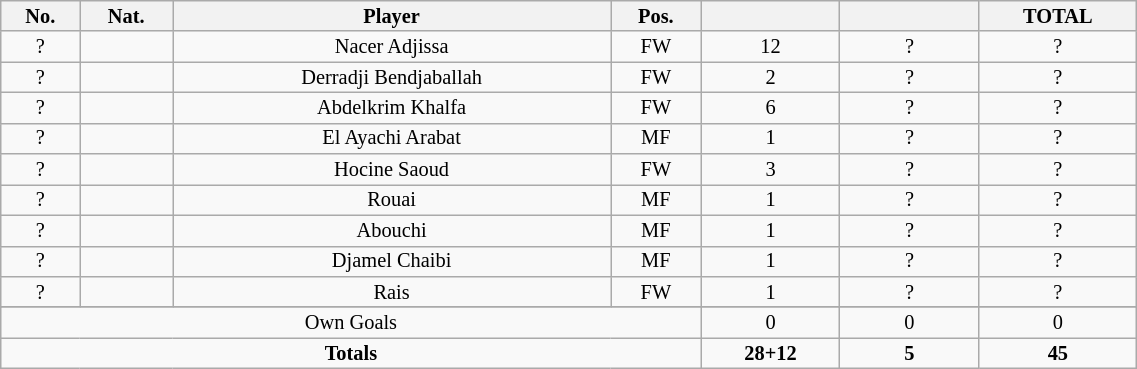<table class="wikitable sortable alternance"  style="font-size:85%; text-align:center; line-height:14px; width:60%;">
<tr>
<th width=10>No.</th>
<th width=10>Nat.</th>
<th width=140>Player</th>
<th width=10>Pos.</th>
<th width=40></th>
<th width=40></th>
<th width=40>TOTAL</th>
</tr>
<tr>
<td>?</td>
<td></td>
<td>Nacer Adjissa</td>
<td>FW</td>
<td>12</td>
<td>?</td>
<td>?</td>
</tr>
<tr>
<td>?</td>
<td></td>
<td>Derradji Bendjaballah</td>
<td>FW</td>
<td>2</td>
<td>?</td>
<td>?</td>
</tr>
<tr>
<td>?</td>
<td></td>
<td>Abdelkrim Khalfa</td>
<td>FW</td>
<td>6</td>
<td>?</td>
<td>?</td>
</tr>
<tr>
<td>?</td>
<td></td>
<td>El Ayachi Arabat</td>
<td>MF</td>
<td>1</td>
<td>?</td>
<td>?</td>
</tr>
<tr>
<td>?</td>
<td></td>
<td>Hocine Saoud</td>
<td>FW</td>
<td>3</td>
<td>?</td>
<td>?</td>
</tr>
<tr>
<td>?</td>
<td></td>
<td>Rouai</td>
<td>MF</td>
<td>1</td>
<td>?</td>
<td>?</td>
</tr>
<tr>
<td>?</td>
<td></td>
<td>Abouchi</td>
<td>MF</td>
<td>1</td>
<td>?</td>
<td>?</td>
</tr>
<tr>
<td>?</td>
<td></td>
<td>Djamel Chaibi</td>
<td>MF</td>
<td>1</td>
<td>?</td>
<td>?</td>
</tr>
<tr>
<td>?</td>
<td></td>
<td>Rais</td>
<td>FW</td>
<td>1</td>
<td>?</td>
<td>?</td>
</tr>
<tr>
</tr>
<tr class="sortbottom">
<td colspan="4">Own Goals</td>
<td>0</td>
<td>0</td>
<td>0</td>
</tr>
<tr class="sortbottom">
<td colspan="4"><strong>Totals</strong></td>
<td><strong>28+12</strong></td>
<td><strong>5</strong></td>
<td><strong>45</strong></td>
</tr>
</table>
